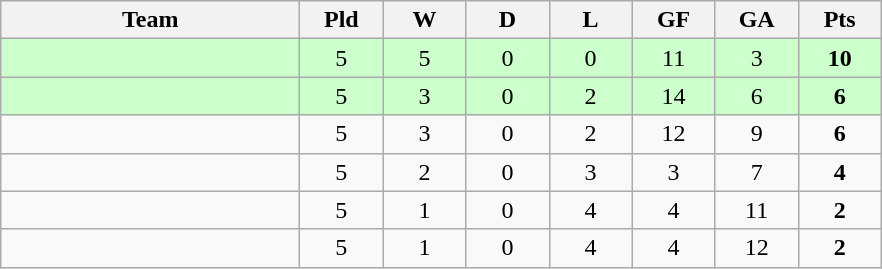<table class="wikitable" style="text-align:center">
<tr>
<th style="width:12em">Team</th>
<th style="width:3em">Pld</th>
<th style="width:3em">W</th>
<th style="width:3em">D</th>
<th style="width:3em">L</th>
<th style="width:3em">GF</th>
<th style="width:3em">GA</th>
<th style="width:3em">Pts</th>
</tr>
<tr style="background:#ccffcc;">
<td align=left></td>
<td>5</td>
<td>5</td>
<td>0</td>
<td>0</td>
<td>11</td>
<td>3</td>
<td><strong>10</strong></td>
</tr>
<tr style="background:#ccffcc;">
<td align=left></td>
<td>5</td>
<td>3</td>
<td>0</td>
<td>2</td>
<td>14</td>
<td>6</td>
<td><strong>6</strong></td>
</tr>
<tr>
<td align=left></td>
<td>5</td>
<td>3</td>
<td>0</td>
<td>2</td>
<td>12</td>
<td>9</td>
<td><strong>6</strong></td>
</tr>
<tr>
<td align=left></td>
<td>5</td>
<td>2</td>
<td>0</td>
<td>3</td>
<td>3</td>
<td>7</td>
<td><strong>4</strong></td>
</tr>
<tr>
<td align=left></td>
<td>5</td>
<td>1</td>
<td>0</td>
<td>4</td>
<td>4</td>
<td>11</td>
<td><strong>2</strong></td>
</tr>
<tr>
<td align=left></td>
<td>5</td>
<td>1</td>
<td>0</td>
<td>4</td>
<td>4</td>
<td>12</td>
<td><strong>2</strong></td>
</tr>
</table>
